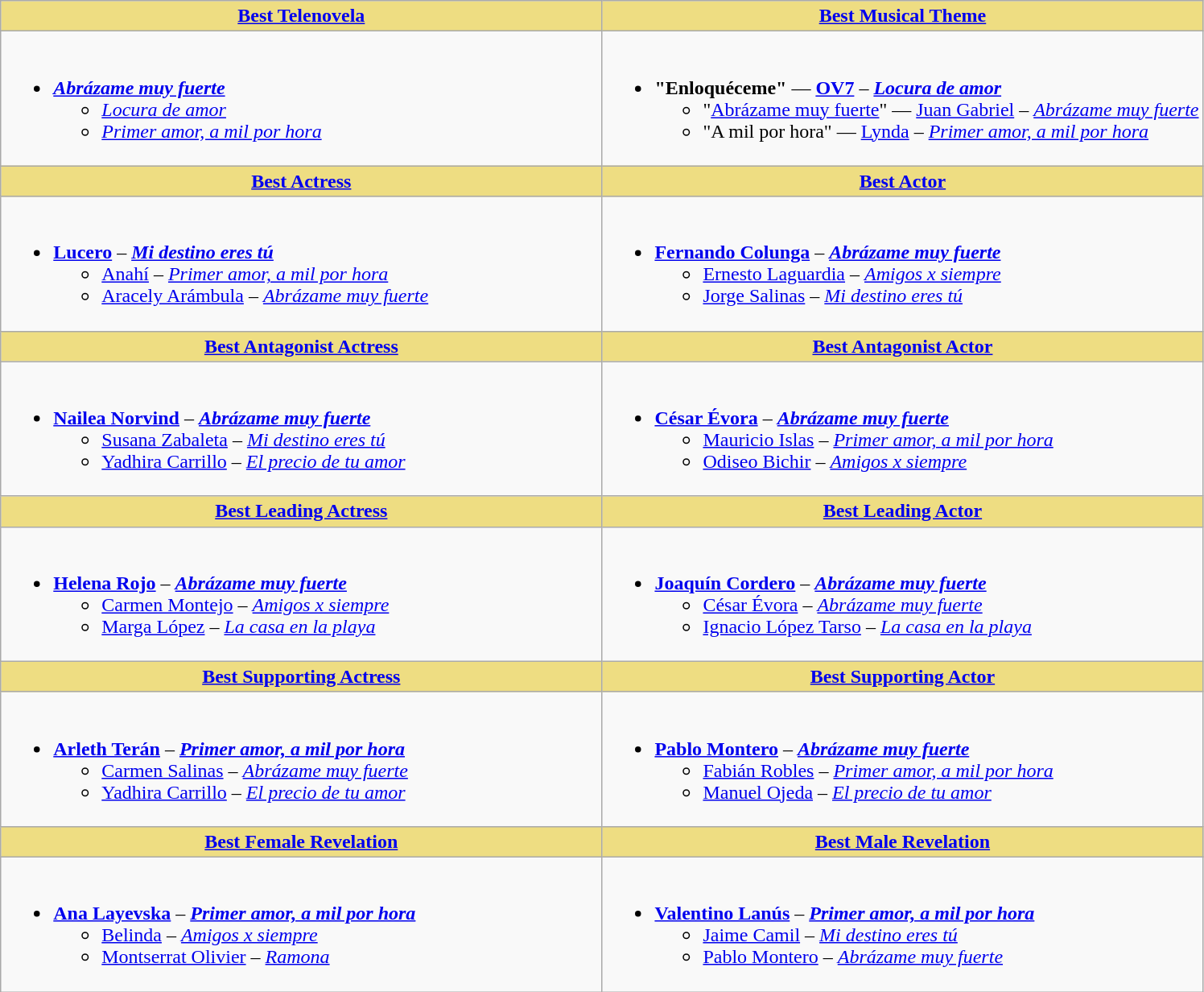<table class="wikitable">
<tr>
<th style="background:#EEDD82; width:50%"><a href='#'>Best Telenovela</a></th>
<th style="background:#EEDD82; width:50%"><a href='#'>Best Musical Theme</a></th>
</tr>
<tr>
<td valign="top"><br><ul><li><strong><em><a href='#'>Abrázame muy fuerte</a></em></strong><ul><li><em><a href='#'>Locura de amor</a></em></li><li><em><a href='#'>Primer amor, a mil por hora</a></em></li></ul></li></ul></td>
<td valign="top"><br><ul><li><strong>"Enloquéceme"</strong> — <strong><a href='#'>OV7</a></strong> – <strong><em><a href='#'>Locura de amor</a></em></strong><ul><li>"<a href='#'>Abrázame muy fuerte</a>" — <a href='#'>Juan Gabriel</a> – <em><a href='#'>Abrázame muy fuerte</a></em></li><li>"A mil por hora" — <a href='#'>Lynda</a> – <em><a href='#'>Primer amor, a mil por hora</a></em></li></ul></li></ul></td>
</tr>
<tr>
<th style="background:#EEDD82; width:50%"><a href='#'>Best Actress</a></th>
<th style="background:#EEDD82; width:50%"><a href='#'>Best Actor</a></th>
</tr>
<tr>
<td valign="top"><br><ul><li><strong><a href='#'>Lucero</a></strong> – <strong><em><a href='#'>Mi destino eres tú</a></em></strong><ul><li><a href='#'>Anahí</a> – <em><a href='#'>Primer amor, a mil por hora</a></em></li><li><a href='#'>Aracely Arámbula</a> – <em><a href='#'>Abrázame muy fuerte</a></em></li></ul></li></ul></td>
<td valign="top"><br><ul><li><strong><a href='#'>Fernando Colunga</a></strong> – <strong><em><a href='#'>Abrázame muy fuerte</a></em></strong><ul><li><a href='#'>Ernesto Laguardia</a> – <em><a href='#'>Amigos x siempre</a></em></li><li><a href='#'>Jorge Salinas</a> – <em><a href='#'>Mi destino eres tú</a></em></li></ul></li></ul></td>
</tr>
<tr>
<th style="background:#EEDD82; width:50%"><a href='#'>Best Antagonist Actress</a></th>
<th style="background:#EEDD82; width:50%"><a href='#'>Best Antagonist Actor</a></th>
</tr>
<tr>
<td valign="top"><br><ul><li><strong><a href='#'>Nailea Norvind</a></strong> – <strong><em><a href='#'>Abrázame muy fuerte</a></em></strong><ul><li><a href='#'>Susana Zabaleta</a> – <em><a href='#'>Mi destino eres tú</a></em></li><li><a href='#'>Yadhira Carrillo</a> – <em><a href='#'>El precio de tu amor</a></em></li></ul></li></ul></td>
<td valign="top"><br><ul><li><strong><a href='#'>César Évora</a></strong> – <strong><em><a href='#'>Abrázame muy fuerte</a></em></strong><ul><li><a href='#'>Mauricio Islas</a> – <em><a href='#'>Primer amor, a mil por hora</a></em></li><li><a href='#'>Odiseo Bichir</a> – <em><a href='#'>Amigos x siempre</a></em></li></ul></li></ul></td>
</tr>
<tr>
<th style="background:#EEDD82; width:50%"><a href='#'>Best Leading Actress</a></th>
<th style="background:#EEDD82; width:50%"><a href='#'>Best Leading Actor</a></th>
</tr>
<tr>
<td valign="top"><br><ul><li><strong><a href='#'>Helena Rojo</a></strong> – <strong><em><a href='#'>Abrázame muy fuerte</a></em></strong><ul><li><a href='#'>Carmen Montejo</a> – <em><a href='#'>Amigos x siempre</a></em></li><li><a href='#'>Marga López</a> – <em><a href='#'>La casa en la playa</a></em></li></ul></li></ul></td>
<td valign="top"><br><ul><li><strong><a href='#'>Joaquín Cordero</a></strong> – <strong><em><a href='#'>Abrázame muy fuerte</a></em></strong><ul><li><a href='#'>César Évora</a> – <em><a href='#'>Abrázame muy fuerte</a></em></li><li><a href='#'>Ignacio López Tarso</a> – <em><a href='#'>La casa en la playa</a></em></li></ul></li></ul></td>
</tr>
<tr>
<th style="background:#EEDD82; width:50%"><a href='#'>Best Supporting Actress</a></th>
<th style="background:#EEDD82; width:50%"><a href='#'>Best Supporting Actor</a></th>
</tr>
<tr>
<td valign="top"><br><ul><li><strong><a href='#'>Arleth Terán</a></strong> – <strong><em><a href='#'>Primer amor, a mil por hora</a></em></strong><ul><li><a href='#'>Carmen Salinas</a> – <em><a href='#'>Abrázame muy fuerte</a></em></li><li><a href='#'>Yadhira Carrillo</a> – <em><a href='#'>El precio de tu amor</a></em></li></ul></li></ul></td>
<td valign="top"><br><ul><li><strong><a href='#'>Pablo Montero</a></strong> – <strong><em><a href='#'>Abrázame muy fuerte</a></em></strong><ul><li><a href='#'>Fabián Robles</a> – <em><a href='#'>Primer amor, a mil por hora</a></em></li><li><a href='#'>Manuel Ojeda</a> – <em><a href='#'>El precio de tu amor</a></em></li></ul></li></ul></td>
</tr>
<tr>
<th style="background:#EEDD82; width:50%"><a href='#'>Best Female Revelation</a></th>
<th style="background:#EEDD82; width:50%"><a href='#'>Best Male Revelation</a></th>
</tr>
<tr>
<td valign="top"><br><ul><li><strong><a href='#'>Ana Layevska</a></strong> – <strong><em><a href='#'>Primer amor, a mil por hora</a></em></strong><ul><li><a href='#'>Belinda</a> – <em><a href='#'>Amigos x siempre</a></em></li><li><a href='#'>Montserrat Olivier</a> – <em><a href='#'>Ramona</a></em></li></ul></li></ul></td>
<td valign="top"><br><ul><li><strong><a href='#'>Valentino Lanús</a></strong> – <strong><em><a href='#'>Primer amor, a mil por hora</a></em></strong><ul><li><a href='#'>Jaime Camil</a> – <em><a href='#'>Mi destino eres tú</a></em></li><li><a href='#'>Pablo Montero</a> – <em><a href='#'>Abrázame muy fuerte</a></em></li></ul></li></ul></td>
</tr>
</table>
